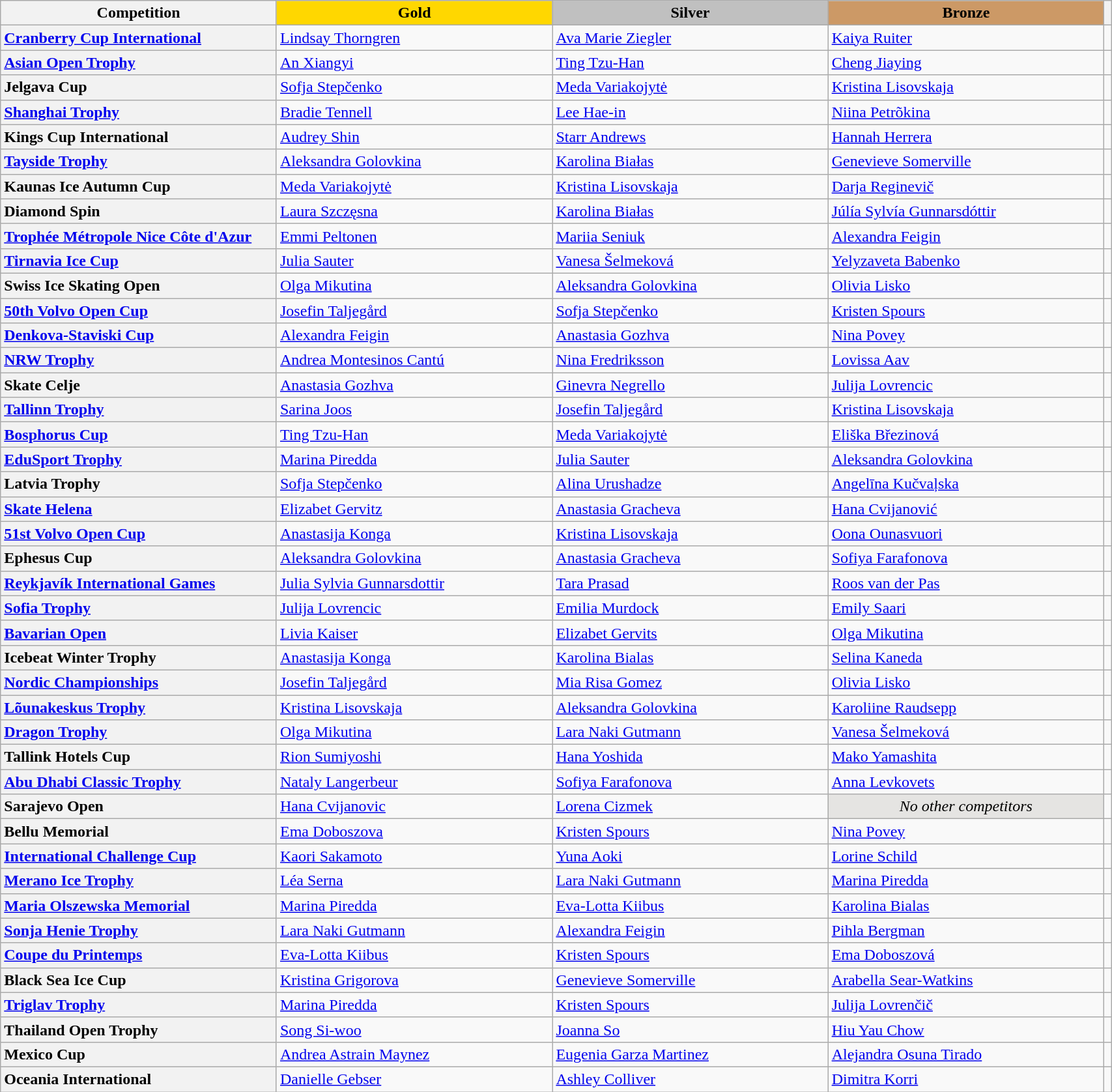<table class="wikitable unsortable" style="text-align:left; width:90%">
<tr>
<th scope="col" style="text-align:center; width:25%">Competition</th>
<td scope="col" style="text-align:center; width:25%; background:gold"><strong>Gold</strong></td>
<td scope="col" style="text-align:center; width:25%; background:silver"><strong>Silver</strong></td>
<td scope="col" style="text-align:center; width:25%; background:#c96"><strong>Bronze</strong></td>
<th scope="col" style="text-align:center"></th>
</tr>
<tr>
<th scope="row" style="text-align:left"> <a href='#'>Cranberry Cup International</a></th>
<td> <a href='#'>Lindsay Thorngren</a></td>
<td> <a href='#'>Ava Marie Ziegler</a></td>
<td> <a href='#'>Kaiya Ruiter</a></td>
<td></td>
</tr>
<tr>
<th scope="row" style="text-align:left"> <a href='#'>Asian Open Trophy</a></th>
<td> <a href='#'>An Xiangyi</a></td>
<td> <a href='#'>Ting Tzu-Han</a></td>
<td> <a href='#'>Cheng Jiaying</a></td>
<td></td>
</tr>
<tr>
<th scope="row" style="text-align:left"> Jelgava Cup</th>
<td> <a href='#'>Sofja Stepčenko</a></td>
<td> <a href='#'>Meda Variakojytė</a></td>
<td> <a href='#'>Kristina Lisovskaja</a></td>
<td></td>
</tr>
<tr>
<th scope="row" style="text-align:left"> <a href='#'>Shanghai Trophy</a></th>
<td> <a href='#'>Bradie Tennell</a></td>
<td> <a href='#'>Lee Hae-in</a></td>
<td> <a href='#'>Niina Petrõkina</a></td>
<td></td>
</tr>
<tr>
<th scope="row" style="text-align:left"> Kings Cup International</th>
<td> <a href='#'>Audrey Shin</a></td>
<td> <a href='#'>Starr Andrews</a></td>
<td> <a href='#'>Hannah Herrera</a></td>
<td></td>
</tr>
<tr>
<th scope="row" style="text-align:left"> <a href='#'>Tayside Trophy</a></th>
<td> <a href='#'>Aleksandra Golovkina</a></td>
<td> <a href='#'>Karolina Białas</a></td>
<td> <a href='#'>Genevieve Somerville</a></td>
<td></td>
</tr>
<tr>
<th scope="row" style="text-align:left"> Kaunas Ice Autumn Cup</th>
<td> <a href='#'>Meda Variakojytė</a></td>
<td> <a href='#'>Kristina Lisovskaja</a></td>
<td> <a href='#'>Darja Reginevič</a></td>
<td></td>
</tr>
<tr>
<th scope="row" style="text-align:left"> Diamond Spin</th>
<td> <a href='#'>Laura Szczęsna</a></td>
<td> <a href='#'>Karolina Białas</a></td>
<td> <a href='#'>Júlía Sylvía Gunnarsdóttir</a></td>
<td></td>
</tr>
<tr>
<th scope="row" style="text-align:left"> <a href='#'>Trophée Métropole Nice Côte d'Azur</a></th>
<td> <a href='#'>Emmi Peltonen</a></td>
<td> <a href='#'>Mariia Seniuk</a></td>
<td> <a href='#'>Alexandra Feigin</a></td>
<td></td>
</tr>
<tr>
<th scope="row" style="text-align:left"> <a href='#'>Tirnavia Ice Cup</a></th>
<td> <a href='#'>Julia Sauter</a></td>
<td> <a href='#'>Vanesa Šelmeková</a></td>
<td> <a href='#'>Yelyzaveta Babenko</a></td>
<td></td>
</tr>
<tr>
<th scope="row" style="text-align:left"> Swiss Ice Skating Open</th>
<td> <a href='#'>Olga Mikutina</a></td>
<td> <a href='#'>Aleksandra Golovkina</a></td>
<td> <a href='#'>Olivia Lisko</a></td>
<td></td>
</tr>
<tr>
<th scope="row" style="text-align:left"> <a href='#'>50th Volvo Open Cup</a></th>
<td> <a href='#'>Josefin Taljegård</a></td>
<td> <a href='#'>Sofja Stepčenko</a></td>
<td> <a href='#'>Kristen Spours</a></td>
<td></td>
</tr>
<tr>
<th scope="row" style="text-align:left"> <a href='#'>Denkova-Staviski Cup</a></th>
<td> <a href='#'>Alexandra Feigin</a></td>
<td> <a href='#'>Anastasia Gozhva</a></td>
<td> <a href='#'>Nina Povey</a></td>
<td></td>
</tr>
<tr>
<th scope="row" style="text-align:left"> <a href='#'>NRW Trophy</a></th>
<td> <a href='#'>Andrea Montesinos Cantú</a></td>
<td> <a href='#'>Nina Fredriksson</a></td>
<td> <a href='#'>Lovissa Aav</a></td>
<td></td>
</tr>
<tr>
<th scope="row" style="text-align:left"> Skate Celje</th>
<td> <a href='#'>Anastasia Gozhva</a></td>
<td> <a href='#'>Ginevra Negrello</a></td>
<td> <a href='#'>Julija Lovrencic</a></td>
<td></td>
</tr>
<tr>
<th scope="row" style="text-align:left"> <a href='#'>Tallinn Trophy</a></th>
<td> <a href='#'>Sarina Joos</a></td>
<td> <a href='#'>Josefin Taljegård</a></td>
<td> <a href='#'>Kristina Lisovskaja</a></td>
<td></td>
</tr>
<tr>
<th scope="row" style="text-align:left"> <a href='#'>Bosphorus Cup</a></th>
<td> <a href='#'>Ting Tzu-Han</a></td>
<td> <a href='#'>Meda Variakojytė</a></td>
<td> <a href='#'>Eliška Březinová</a></td>
<td></td>
</tr>
<tr>
<th scope="row" style="text-align:left"> <a href='#'>EduSport Trophy</a></th>
<td> <a href='#'>Marina Piredda</a></td>
<td> <a href='#'>Julia Sauter</a></td>
<td> <a href='#'>Aleksandra Golovkina</a></td>
<td></td>
</tr>
<tr>
<th scope="row" style="text-align:left"> Latvia Trophy</th>
<td> <a href='#'>Sofja Stepčenko</a></td>
<td> <a href='#'>Alina Urushadze</a></td>
<td> <a href='#'>Angelīna Kučvaļska</a></td>
<td></td>
</tr>
<tr>
<th scope="row" style="text-align:left"> <a href='#'>Skate Helena</a></th>
<td> <a href='#'>Elizabet Gervitz</a></td>
<td> <a href='#'>Anastasia Gracheva</a></td>
<td> <a href='#'>Hana Cvijanović</a></td>
<td></td>
</tr>
<tr>
<th scope="row" style="text-align:left"> <a href='#'>51st Volvo Open Cup</a></th>
<td> <a href='#'>Anastasija Konga</a></td>
<td> <a href='#'>Kristina Lisovskaja</a></td>
<td> <a href='#'>Oona Ounasvuori</a></td>
<td></td>
</tr>
<tr>
<th scope="row" style="text-align:left"> Ephesus Cup</th>
<td> <a href='#'>Aleksandra Golovkina</a></td>
<td> <a href='#'>Anastasia Gracheva</a></td>
<td> <a href='#'>Sofiya Farafonova</a></td>
<td></td>
</tr>
<tr>
<th scope="row" style="text-align:left"> <a href='#'>Reykjavík International Games</a></th>
<td> <a href='#'>Julia Sylvia Gunnarsdottir</a></td>
<td> <a href='#'>Tara Prasad</a></td>
<td> <a href='#'>Roos van der Pas</a></td>
<td></td>
</tr>
<tr>
<th scope="row" style="text-align:left"> <a href='#'>Sofia Trophy</a></th>
<td> <a href='#'>Julija Lovrencic</a></td>
<td> <a href='#'>Emilia Murdock</a></td>
<td> <a href='#'>Emily Saari</a></td>
<td></td>
</tr>
<tr>
<th scope="row" style="text-align:left"> <a href='#'>Bavarian Open</a></th>
<td> <a href='#'>Livia Kaiser</a></td>
<td> <a href='#'>Elizabet Gervits</a></td>
<td> <a href='#'>Olga Mikutina</a></td>
<td></td>
</tr>
<tr>
<th scope="row" style="text-align:left"> Icebeat Winter Trophy</th>
<td> <a href='#'>Anastasija Konga</a></td>
<td> <a href='#'>Karolina Bialas</a></td>
<td> <a href='#'>Selina Kaneda</a></td>
<td></td>
</tr>
<tr>
<th scope="row" style="text-align:left"> <a href='#'>Nordic Championships</a></th>
<td> <a href='#'>Josefin Taljegård</a></td>
<td> <a href='#'>Mia Risa Gomez</a></td>
<td> <a href='#'>Olivia Lisko</a></td>
<td></td>
</tr>
<tr>
<th scope="row" style="text-align:left"> <a href='#'>Lõunakeskus Trophy</a></th>
<td> <a href='#'>Kristina Lisovskaja</a></td>
<td> <a href='#'>Aleksandra Golovkina</a></td>
<td> <a href='#'>Karoliine Raudsepp</a></td>
<td></td>
</tr>
<tr>
<th scope="row" style="text-align:left"> <a href='#'>Dragon Trophy</a></th>
<td> <a href='#'>Olga Mikutina</a></td>
<td> <a href='#'>Lara Naki Gutmann</a></td>
<td> <a href='#'>Vanesa Šelmeková</a></td>
<td></td>
</tr>
<tr>
<th scope="row" style="text-align:left"> Tallink Hotels Cup</th>
<td> <a href='#'>Rion Sumiyoshi</a></td>
<td> <a href='#'>Hana Yoshida</a></td>
<td> <a href='#'>Mako Yamashita</a></td>
<td></td>
</tr>
<tr>
<th scope="row" style="text-align:left"> <a href='#'>Abu Dhabi Classic Trophy</a></th>
<td> <a href='#'>Nataly Langerbeur</a></td>
<td> <a href='#'>Sofiya Farafonova</a></td>
<td> <a href='#'>Anna Levkovets</a></td>
<td></td>
</tr>
<tr>
<th scope="row" style="text-align:left"> Sarajevo Open</th>
<td> <a href='#'>Hana Cvijanovic</a></td>
<td> <a href='#'>Lorena Cizmek</a></td>
<td align="center" bgcolor="e5e4e2"><em>No other competitors</em></td>
<td></td>
</tr>
<tr>
<th scope="row" style="text-align:left"> Bellu Memorial</th>
<td> <a href='#'>Ema Doboszova</a></td>
<td> <a href='#'>Kristen Spours</a></td>
<td> <a href='#'>Nina Povey</a></td>
<td></td>
</tr>
<tr>
<th scope="row" style="text-align:left"> <a href='#'>International Challenge Cup</a></th>
<td> <a href='#'>Kaori Sakamoto</a></td>
<td> <a href='#'>Yuna Aoki</a></td>
<td> <a href='#'>Lorine Schild</a></td>
<td></td>
</tr>
<tr>
<th scope="row" style="text-align:left"> <a href='#'>Merano Ice Trophy</a></th>
<td> <a href='#'>Léa Serna</a></td>
<td> <a href='#'>Lara Naki Gutmann</a></td>
<td> <a href='#'>Marina Piredda</a></td>
<td></td>
</tr>
<tr>
<th scope="row" style="text-align:left"> <a href='#'>Maria Olszewska Memorial</a></th>
<td> <a href='#'>Marina Piredda</a></td>
<td> <a href='#'>Eva-Lotta Kiibus</a></td>
<td> <a href='#'>Karolina Bialas</a></td>
<td></td>
</tr>
<tr>
<th scope="row" style="text-align:left"> <a href='#'>Sonja Henie Trophy</a></th>
<td> <a href='#'>Lara Naki Gutmann</a></td>
<td> <a href='#'>Alexandra Feigin</a></td>
<td> <a href='#'>Pihla Bergman</a></td>
<td></td>
</tr>
<tr>
<th scope="row" style="text-align:left"> <a href='#'>Coupe du Printemps</a></th>
<td> <a href='#'>Eva-Lotta Kiibus</a></td>
<td> <a href='#'>Kristen Spours</a></td>
<td> <a href='#'>Ema Doboszová</a></td>
<td></td>
</tr>
<tr>
<th scope="row" style="text-align:left"> Black Sea Ice Cup</th>
<td> <a href='#'>Kristina Grigorova</a></td>
<td> <a href='#'>Genevieve Somerville</a></td>
<td> <a href='#'>Arabella Sear-Watkins</a></td>
<td></td>
</tr>
<tr>
<th scope="row" style="text-align:left"> <a href='#'>Triglav Trophy</a></th>
<td> <a href='#'>Marina Piredda</a></td>
<td> <a href='#'>Kristen Spours</a></td>
<td> <a href='#'>Julija Lovrenčič</a></td>
<td></td>
</tr>
<tr>
<th scope="row" style="text-align:left"> Thailand Open Trophy</th>
<td> <a href='#'>Song Si-woo</a></td>
<td> <a href='#'>Joanna So</a></td>
<td> <a href='#'>Hiu Yau Chow</a></td>
<td></td>
</tr>
<tr>
<th scope="row" style="text-align:left"> Mexico Cup</th>
<td> <a href='#'>Andrea Astrain Maynez</a></td>
<td> <a href='#'>Eugenia Garza Martinez</a></td>
<td> <a href='#'>Alejandra Osuna Tirado</a></td>
<td></td>
</tr>
<tr>
<th scope="row" style="text-align:left"> Oceania International</th>
<td> <a href='#'>Danielle Gebser</a></td>
<td> <a href='#'>Ashley Colliver</a></td>
<td> <a href='#'>Dimitra Korri</a></td>
<td></td>
</tr>
</table>
